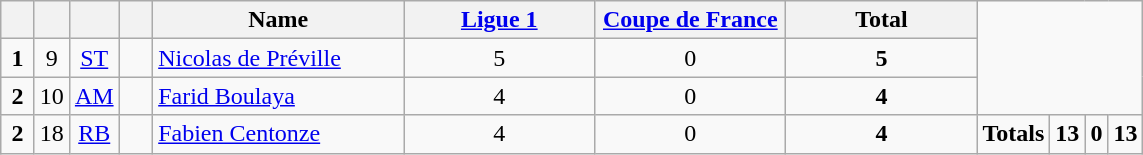<table class="wikitable" style="text-align:center">
<tr>
<th width=15></th>
<th width=15></th>
<th width=15></th>
<th width=15></th>
<th width=160>Name</th>
<th width=120><a href='#'>Ligue 1</a></th>
<th width=120><a href='#'>Coupe de France</a></th>
<th width=120>Total</th>
</tr>
<tr>
<td><strong>1</strong></td>
<td>9</td>
<td><a href='#'>ST</a></td>
<td></td>
<td align=left><a href='#'>Nicolas de Préville</a></td>
<td>5</td>
<td>0</td>
<td><strong>5</strong></td>
</tr>
<tr>
<td><strong>2</strong></td>
<td>10</td>
<td><a href='#'>AM</a></td>
<td></td>
<td align=left><a href='#'>Farid Boulaya</a></td>
<td>4</td>
<td>0</td>
<td><strong>4</strong></td>
</tr>
<tr>
<td><strong>2</strong></td>
<td>18</td>
<td><a href='#'>RB</a></td>
<td></td>
<td align=left><a href='#'>Fabien Centonze</a></td>
<td>4</td>
<td>0</td>
<td><strong>4</strong></td>
<td><strong>Totals</strong></td>
<td><strong>13</strong></td>
<td><strong>0</strong></td>
<td><strong>13</strong></td>
</tr>
</table>
